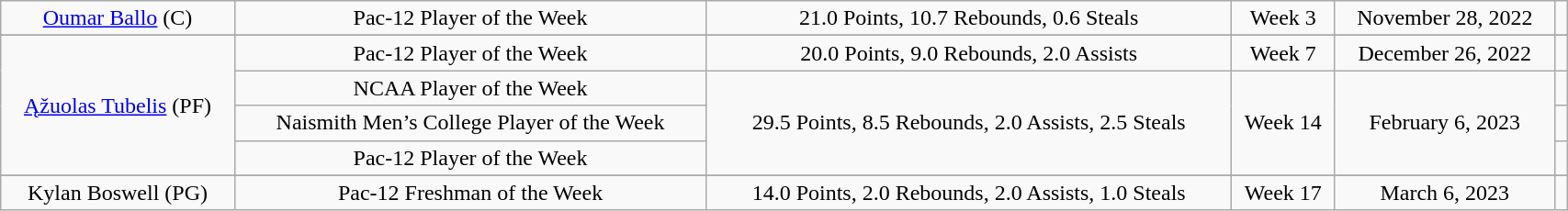<table class="wikitable" style="width: 90%;text-align: center;">
<tr align="center">
<td rowspan="1"><a href='#'>Oumar Ballo</a> (C)</td>
<td>Pac-12 Player of the Week</td>
<td>21.0 Points, 10.7 Rebounds, 0.6 Steals</td>
<td>Week 3</td>
<td>November 28, 2022</td>
<td></td>
</tr>
<tr>
</tr>
<tr align="center">
<td rowspan="4"><a href='#'>Ąžuolas Tubelis</a> (PF)</td>
<td>Pac-12 Player of the Week</td>
<td>20.0 Points, 9.0 Rebounds, 2.0 Assists</td>
<td>Week 7</td>
<td>December 26, 2022</td>
<td></td>
</tr>
<tr align="center">
<td>NCAA Player of the Week</td>
<td rowspan="3">29.5 Points, 8.5 Rebounds, 2.0 Assists, 2.5 Steals</td>
<td rowspan="3">Week 14</td>
<td rowspan="3">February 6, 2023</td>
<td></td>
</tr>
<tr align="center">
<td>Naismith Men’s College Player of the Week</td>
<td></td>
</tr>
<tr align="center">
<td>Pac-12 Player of the Week</td>
<td></td>
</tr>
<tr>
</tr>
<tr align="center">
<td>Kylan Boswell (PG)</td>
<td>Pac-12 Freshman of the Week</td>
<td>14.0 Points, 2.0 Rebounds, 2.0 Assists, 1.0 Steals</td>
<td>Week 17</td>
<td>March 6, 2023</td>
<td></td>
</tr>
</table>
